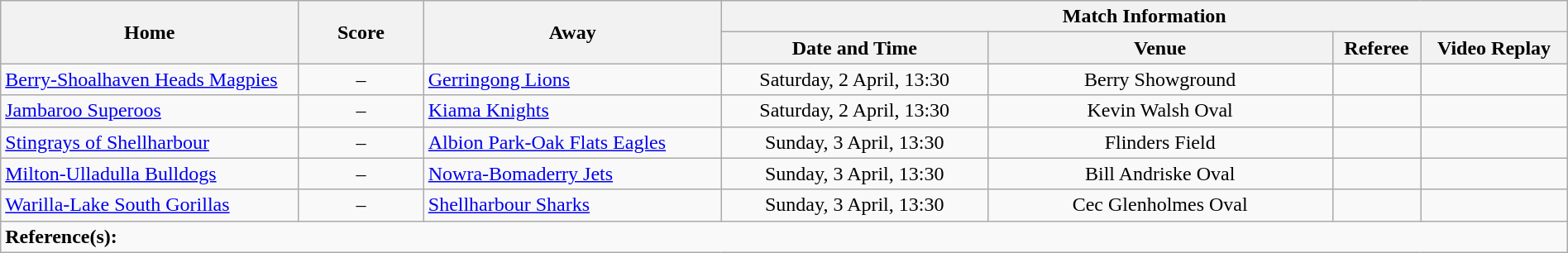<table class="wikitable" width="100% text-align:center;">
<tr>
<th rowspan="2" width="19%">Home</th>
<th rowspan="2" width="8%">Score</th>
<th rowspan="2" width="19%">Away</th>
<th colspan="4">Match Information</th>
</tr>
<tr bgcolor="#CCCCCC">
<th width="17%">Date and Time</th>
<th width="22%">Venue</th>
<th>Referee</th>
<th>Video Replay</th>
</tr>
<tr>
<td> <a href='#'>Berry-Shoalhaven Heads Magpies</a></td>
<td style="text-align:center;">–</td>
<td> <a href='#'>Gerringong Lions</a></td>
<td style="text-align:center;">Saturday, 2 April, 13:30</td>
<td style="text-align:center;">Berry Showground</td>
<td style="text-align:center;"></td>
<td style="text-align:center;"></td>
</tr>
<tr>
<td> <a href='#'>Jambaroo Superoos</a></td>
<td style="text-align:center;">–</td>
<td> <a href='#'>Kiama Knights</a></td>
<td style="text-align:center;">Saturday, 2 April, 13:30</td>
<td style="text-align:center;">Kevin Walsh Oval</td>
<td style="text-align:center;"></td>
<td style="text-align:center;"></td>
</tr>
<tr>
<td> <a href='#'>Stingrays of Shellharbour</a></td>
<td style="text-align:center;">–</td>
<td> <a href='#'>Albion Park-Oak Flats Eagles</a></td>
<td style="text-align:center;">Sunday, 3 April, 13:30</td>
<td style="text-align:center;">Flinders Field</td>
<td style="text-align:center;"></td>
<td style="text-align:center;"></td>
</tr>
<tr>
<td> <a href='#'>Milton-Ulladulla Bulldogs</a></td>
<td style="text-align:center;">–</td>
<td> <a href='#'>Nowra-Bomaderry Jets</a></td>
<td style="text-align:center;">Sunday, 3 April, 13:30</td>
<td style="text-align:center;">Bill Andriske Oval</td>
<td style="text-align:center;"></td>
<td style="text-align:center;"></td>
</tr>
<tr>
<td> <a href='#'>Warilla-Lake South Gorillas</a></td>
<td style="text-align:center;">–</td>
<td> <a href='#'>Shellharbour Sharks</a></td>
<td style="text-align:center;">Sunday, 3 April, 13:30</td>
<td style="text-align:center;">Cec Glenholmes Oval</td>
<td style="text-align:center;"></td>
<td style="text-align:center;"></td>
</tr>
<tr>
<td colspan="7"><strong>Reference(s):</strong></td>
</tr>
</table>
